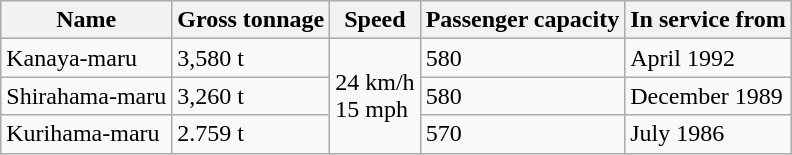<table class="wikitable">
<tr>
<th>Name</th>
<th>Gross tonnage</th>
<th>Speed</th>
<th>Passenger capacity</th>
<th>In service from</th>
</tr>
<tr>
<td>Kanaya-maru</td>
<td>3,580 t</td>
<td rowspan=3>24 km/h<br>15 mph</td>
<td>580</td>
<td>April 1992</td>
</tr>
<tr>
<td>Shirahama-maru</td>
<td>3,260 t</td>
<td>580</td>
<td>December 1989</td>
</tr>
<tr>
<td>Kurihama-maru</td>
<td>2.759 t</td>
<td>570</td>
<td>July 1986</td>
</tr>
</table>
